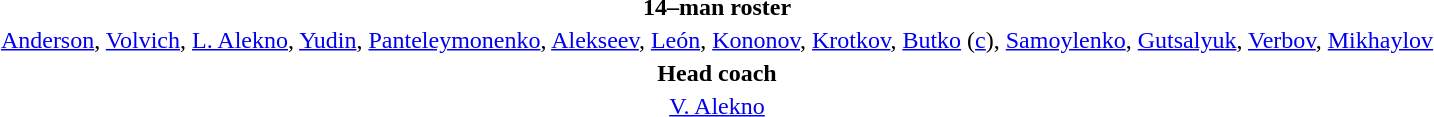<table style="text-align:center; margin-top:2em; margin-left:auto; margin-right:auto">
<tr>
<td><strong>14–man roster</strong></td>
</tr>
<tr>
<td><a href='#'>Anderson</a>, <a href='#'>Volvich</a>, <a href='#'>L. Alekno</a>, <a href='#'>Yudin</a>, <a href='#'>Panteleymonenko</a>, <a href='#'>Alekseev</a>, <a href='#'>León</a>, <a href='#'>Kononov</a>, <a href='#'>Krotkov</a>, <a href='#'>Butko</a> (<a href='#'>c</a>), <a href='#'>Samoylenko</a>, <a href='#'>Gutsalyuk</a>, <a href='#'>Verbov</a>, <a href='#'>Mikhaylov</a></td>
</tr>
<tr>
<td><strong>Head coach</strong></td>
</tr>
<tr>
<td><a href='#'>V. Alekno</a></td>
</tr>
</table>
